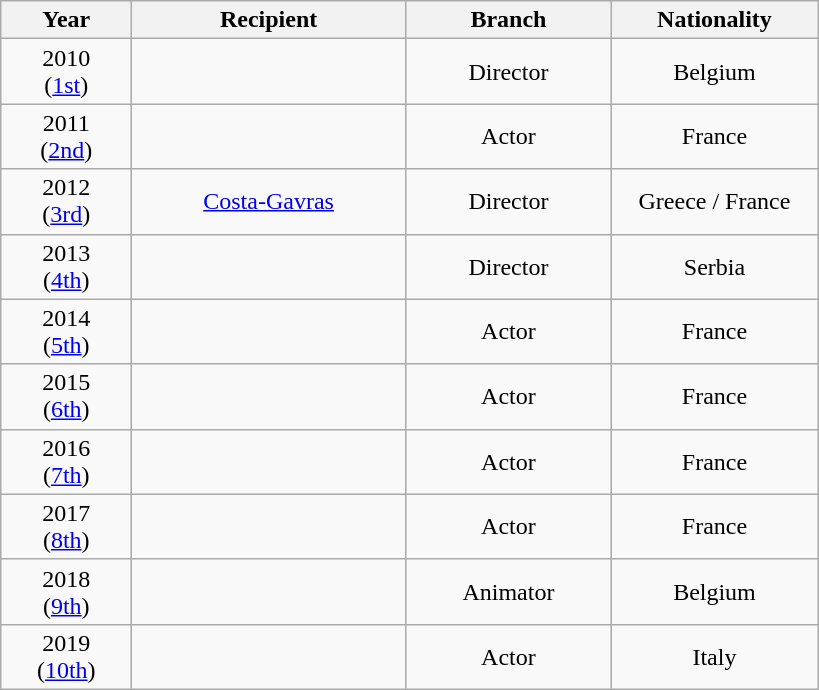<table class="wikitable plainrowheaders" style="text-align:center;">
<tr>
<th width="80">Year</th>
<th width="175">Recipient</th>
<th width="130">Branch</th>
<th width="130">Nationality</th>
</tr>
<tr>
<td>2010<br>(<a href='#'>1st</a>)</td>
<td></td>
<td>Director</td>
<td>Belgium</td>
</tr>
<tr>
<td>2011<br>(<a href='#'>2nd</a>)</td>
<td></td>
<td>Actor</td>
<td>France</td>
</tr>
<tr>
<td>2012<br>(<a href='#'>3rd</a>)</td>
<td><a href='#'>Costa-Gavras</a></td>
<td>Director</td>
<td>Greece / France</td>
</tr>
<tr>
<td>2013<br>(<a href='#'>4th</a>)</td>
<td></td>
<td>Director</td>
<td>Serbia</td>
</tr>
<tr>
<td>2014<br>(<a href='#'>5th</a>)</td>
<td></td>
<td>Actor</td>
<td>France</td>
</tr>
<tr>
<td>2015<br>(<a href='#'>6th</a>)</td>
<td></td>
<td>Actor</td>
<td>France</td>
</tr>
<tr>
<td>2016<br>(<a href='#'>7th</a>)</td>
<td></td>
<td>Actor</td>
<td>France</td>
</tr>
<tr>
<td>2017<br>(<a href='#'>8th</a>)</td>
<td></td>
<td>Actor</td>
<td>France</td>
</tr>
<tr>
<td>2018<br>(<a href='#'>9th</a>)</td>
<td></td>
<td>Animator</td>
<td>Belgium</td>
</tr>
<tr>
<td>2019<br>(<a href='#'>10th</a>)</td>
<td></td>
<td>Actor</td>
<td>Italy</td>
</tr>
</table>
